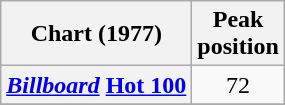<table class="wikitable sortable plainrowheaders" style="text-align:center">
<tr>
<th scope="col">Chart (1977)</th>
<th scope="col">Peak<br>position</th>
</tr>
<tr>
<th scope="row"><em><a href='#'>Billboard</a></em> <a href='#'>Hot 100</a></th>
<td>72</td>
</tr>
<tr>
</tr>
</table>
